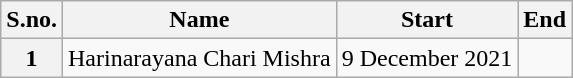<table class="sortable plainrowheaders wikitable">
<tr>
<th scope="col">S.no.</th>
<th scope="col">Name</th>
<th scope="col">Start </th>
<th scope="col">End</th>
</tr>
<tr>
<th scope="row" style="text-align:center">1</th>
<td>Harinarayana Chari Mishra</td>
<td align="right">9 December 2021</td>
<td align="center"></td>
</tr>
</table>
